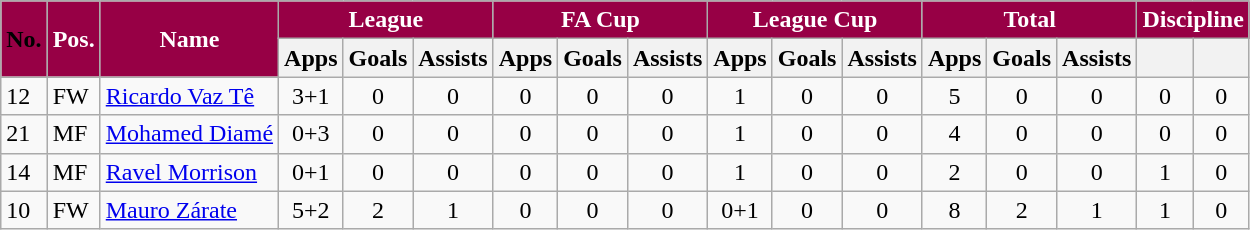<table class="wikitable" style="text-align:center">
<tr>
<th rowspan="2" style="background:#970045; </ref></ref>color:white;">No.</th>
<th rowspan="2" style="background:#970045; color:white;">Pos.</th>
<th rowspan="2" style="background:#970045; color:white;">Name</th>
<th colspan="3" style="background:#970045; color:white;">League</th>
<th colspan="3" style="background:#970045; color:white;">FA Cup</th>
<th colspan="3" style="background:#970045; color:white;">League Cup</th>
<th colspan="3" style="background:#970045; color:white;">Total</th>
<th colspan="2" style="background:#970045; color:white;">Discipline</th>
</tr>
<tr>
<th>Apps</th>
<th>Goals</th>
<th>Assists</th>
<th>Apps</th>
<th>Goals</th>
<th>Assists</th>
<th>Apps</th>
<th>Goals</th>
<th>Assists</th>
<th>Apps</th>
<th>Goals</th>
<th>Assists</th>
<th></th>
<th></th>
</tr>
<tr>
<td align="left">12</td>
<td align="left">FW</td>
<td align="left"> <a href='#'>Ricardo Vaz Tê</a></td>
<td>3+1</td>
<td>0</td>
<td>0</td>
<td>0</td>
<td>0</td>
<td>0</td>
<td>1</td>
<td>0</td>
<td>0</td>
<td>5</td>
<td>0</td>
<td>0</td>
<td>0</td>
<td>0</td>
</tr>
<tr>
<td align="left">21</td>
<td align="left">MF</td>
<td align="left"> <a href='#'>Mohamed Diamé</a></td>
<td>0+3</td>
<td>0</td>
<td>0</td>
<td>0</td>
<td>0</td>
<td>0</td>
<td>1</td>
<td>0</td>
<td 0>0</td>
<td>4</td>
<td>0</td>
<td>0</td>
<td>0</td>
<td>0</td>
</tr>
<tr>
<td align="left">14</td>
<td align="left">MF</td>
<td align="left"> <a href='#'>Ravel Morrison</a></td>
<td>0+1</td>
<td>0</td>
<td>0</td>
<td>0</td>
<td>0</td>
<td>0</td>
<td>1</td>
<td>0</td>
<td>0</td>
<td>2</td>
<td>0</td>
<td>0</td>
<td>1</td>
<td>0</td>
</tr>
<tr>
<td align="left">10</td>
<td align="left">FW</td>
<td align="left"> <a href='#'>Mauro Zárate</a></td>
<td>5+2</td>
<td>2</td>
<td>1</td>
<td>0</td>
<td>0</td>
<td>0</td>
<td>0+1</td>
<td>0</td>
<td>0</td>
<td>8</td>
<td>2</td>
<td>1</td>
<td>1</td>
<td>0</td>
</tr>
</table>
